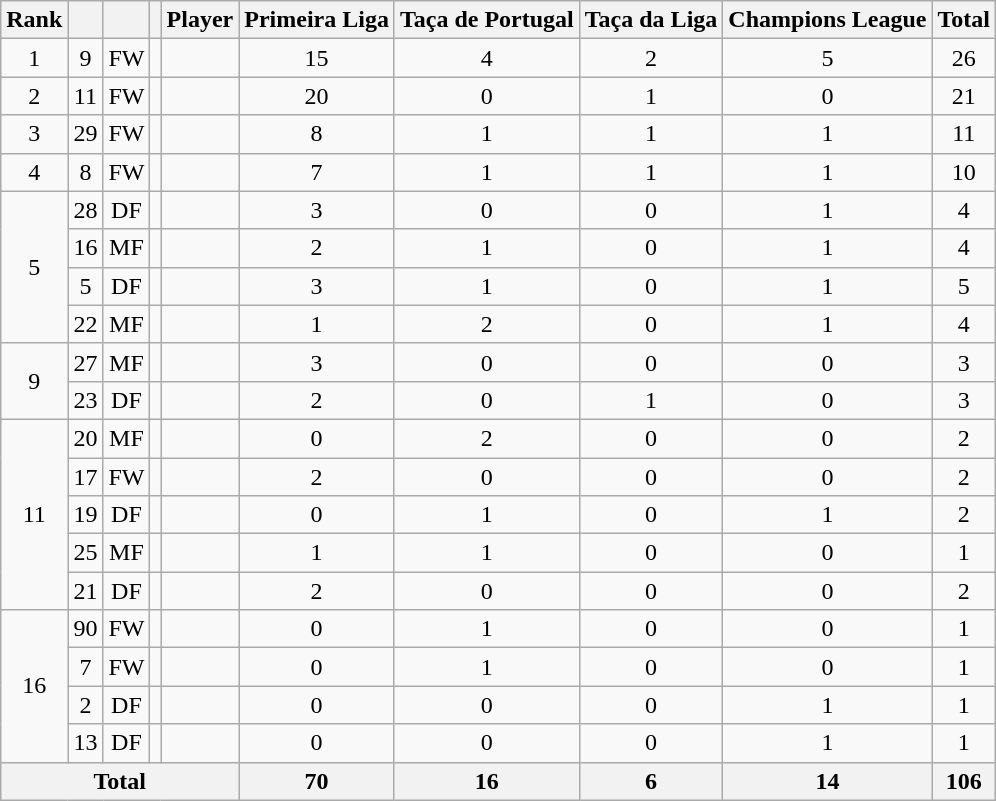<table class="wikitable sortable" style="text-align:center;">
<tr>
<th>Rank</th>
<th></th>
<th></th>
<th></th>
<th>Player</th>
<th>Primeira Liga</th>
<th>Taça de Portugal</th>
<th>Taça da Liga</th>
<th>Champions League</th>
<th>Total</th>
</tr>
<tr>
<td> 1</td>
<td>9</td>
<td>FW</td>
<td></td>
<td align=left></td>
<td>15</td>
<td>4</td>
<td>2</td>
<td>5</td>
<td>26</td>
</tr>
<tr>
<td> 2</td>
<td>11</td>
<td>FW</td>
<td></td>
<td align=left></td>
<td>20</td>
<td>0</td>
<td>1</td>
<td>0</td>
<td>21</td>
</tr>
<tr>
<td> 3</td>
<td>29</td>
<td>FW</td>
<td></td>
<td align=left></td>
<td>8</td>
<td>1</td>
<td>1</td>
<td>1</td>
<td>11</td>
</tr>
<tr>
<td> 4</td>
<td>8</td>
<td>FW</td>
<td></td>
<td align=left></td>
<td>7</td>
<td>1</td>
<td>1</td>
<td>1</td>
<td>10</td>
</tr>
<tr>
<td rowspan=4> 5</td>
<td>28</td>
<td>DF</td>
<td></td>
<td align=left></td>
<td>3</td>
<td>0</td>
<td>0</td>
<td>1</td>
<td>4</td>
</tr>
<tr>
<td>16</td>
<td>MF</td>
<td></td>
<td align=left></td>
<td>2</td>
<td>1</td>
<td>0</td>
<td>1</td>
<td>4</td>
</tr>
<tr>
<td>5</td>
<td>DF</td>
<td></td>
<td align=left></td>
<td>3</td>
<td>1</td>
<td>0</td>
<td>1</td>
<td>5</td>
</tr>
<tr>
<td>22</td>
<td>MF</td>
<td></td>
<td align=left></td>
<td>1</td>
<td>2</td>
<td>0</td>
<td>1</td>
<td>4</td>
</tr>
<tr>
<td rowspan=2> 9</td>
<td>27</td>
<td>MF</td>
<td></td>
<td align=left></td>
<td>3</td>
<td>0</td>
<td>0</td>
<td>0</td>
<td>3</td>
</tr>
<tr>
<td>23</td>
<td>DF</td>
<td></td>
<td align=left></td>
<td>2</td>
<td>0</td>
<td>1</td>
<td>0</td>
<td>3</td>
</tr>
<tr>
<td rowspan=5> 11</td>
<td>20</td>
<td>MF</td>
<td></td>
<td align=left></td>
<td>0</td>
<td>2</td>
<td>0</td>
<td>0</td>
<td>2</td>
</tr>
<tr>
<td>17</td>
<td>FW</td>
<td></td>
<td align=left></td>
<td>2</td>
<td>0</td>
<td>0</td>
<td>0</td>
<td>2</td>
</tr>
<tr>
<td>19</td>
<td>DF</td>
<td></td>
<td align=left></td>
<td>0</td>
<td>1</td>
<td>0</td>
<td>1</td>
<td>2</td>
</tr>
<tr>
<td>25</td>
<td>MF</td>
<td></td>
<td align=left></td>
<td>1</td>
<td>1</td>
<td>0</td>
<td>0</td>
<td>1</td>
</tr>
<tr>
<td>21</td>
<td>DF</td>
<td></td>
<td align=left></td>
<td>2</td>
<td>0</td>
<td>0</td>
<td>0</td>
<td>2</td>
</tr>
<tr>
<td rowspan=4>16</td>
<td>90</td>
<td>FW</td>
<td></td>
<td align=left></td>
<td>0</td>
<td>1</td>
<td>0</td>
<td>0</td>
<td>1</td>
</tr>
<tr>
<td>7</td>
<td>FW</td>
<td></td>
<td align=left></td>
<td>0</td>
<td>1</td>
<td>0</td>
<td>0</td>
<td>1</td>
</tr>
<tr>
<td>2</td>
<td>DF</td>
<td></td>
<td align=left></td>
<td>0</td>
<td>0</td>
<td>0</td>
<td>1</td>
<td>1</td>
</tr>
<tr>
<td>13</td>
<td>DF</td>
<td></td>
<td align=left></td>
<td>0</td>
<td>0</td>
<td>0</td>
<td>1</td>
<td>1</td>
</tr>
<tr>
<th class="unsortable" colspan=5>Total</th>
<th>70</th>
<th>16</th>
<th>6</th>
<th>14</th>
<th>106</th>
</tr>
</table>
